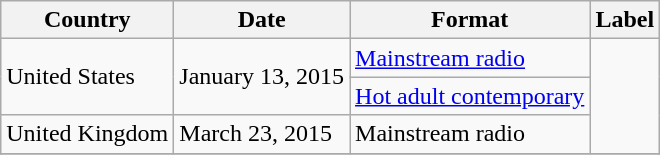<table class="wikitable plainrowheaders">
<tr>
<th scope="col">Country</th>
<th scope="col">Date</th>
<th scope="col">Format</th>
<th scope="col">Label</th>
</tr>
<tr>
<td rowspan="2">United States</td>
<td rowspan="2">January 13, 2015</td>
<td><a href='#'>Mainstream radio</a></td>
<td rowspan="3"></td>
</tr>
<tr>
<td rowspan="1"><a href='#'>Hot adult contemporary</a></td>
</tr>
<tr>
<td>United Kingdom</td>
<td>March 23, 2015</td>
<td>Mainstream radio</td>
</tr>
<tr>
</tr>
</table>
